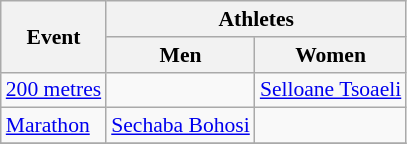<table class=wikitable style="font-size:90%">
<tr>
<th rowspan=2>Event</th>
<th colspan=2>Athletes</th>
</tr>
<tr>
<th>Men</th>
<th>Women</th>
</tr>
<tr>
<td><a href='#'>200 metres</a></td>
<td></td>
<td><a href='#'>Selloane Tsoaeli</a></td>
</tr>
<tr>
<td><a href='#'>Marathon</a></td>
<td><a href='#'>Sechaba Bohosi</a></td>
<td></td>
</tr>
<tr>
</tr>
</table>
